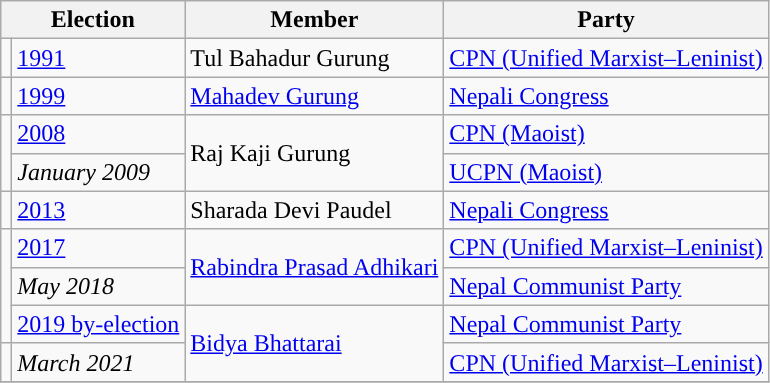<table class="wikitable">
<tr>
<th colspan="2">Election</th>
<th>Member</th>
<th>Party</th>
</tr>
<tr>
<td style="background-color:"></td>
<td><a href='#'>1991</a></td>
<td>Tul Bahadur Gurung</td>
<td><a href='#'>CPN (Unified Marxist–Leninist)</a></td>
</tr>
<tr>
<td style="background-color:"></td>
<td><a href='#'>1999</a></td>
<td><a href='#'>Mahadev Gurung</a></td>
<td><a href='#'>Nepali Congress</a></td>
</tr>
<tr>
<td rowspan="2" style="background-color:"></td>
<td><a href='#'>2008</a></td>
<td rowspan="2">Raj Kaji Gurung</td>
<td><a href='#'>CPN (Maoist)</a></td>
</tr>
<tr>
<td><em>January 2009</em></td>
<td><a href='#'>UCPN (Maoist)</a></td>
</tr>
<tr>
<td style="background-color:"></td>
<td><a href='#'>2013</a></td>
<td>Sharada Devi Paudel</td>
<td><a href='#'>Nepali Congress</a></td>
</tr>
<tr>
<td rowspan="3" style="background-color:"></td>
<td><a href='#'>2017</a></td>
<td rowspan="2"><a href='#'>Rabindra Prasad Adhikari</a></td>
<td><a href='#'>CPN (Unified Marxist–Leninist)</a></td>
</tr>
<tr>
<td><em>May 2018</em></td>
<td><a href='#'>Nepal Communist Party</a></td>
</tr>
<tr>
<td><a href='#'>2019 by-election</a></td>
<td rowspan="2"><a href='#'>Bidya Bhattarai</a></td>
<td><a href='#'>Nepal Communist Party</a></td>
</tr>
<tr>
<td></td>
<td><em>March 2021</em></td>
<td><a href='#'>CPN (Unified Marxist–Leninist)</a></td>
</tr>
<tr>
</tr>
</table>
